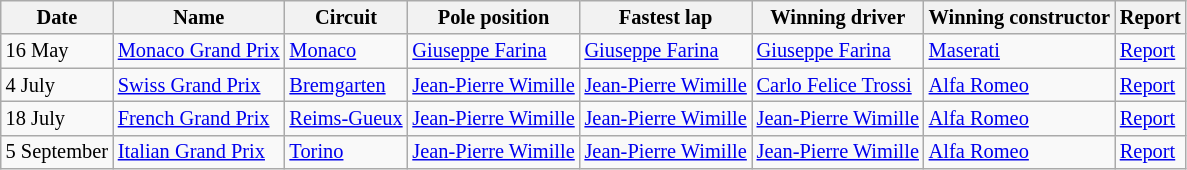<table class="wikitable" style="font-size:85%">
<tr>
<th>Date</th>
<th>Name</th>
<th>Circuit</th>
<th>Pole position</th>
<th>Fastest lap</th>
<th>Winning driver</th>
<th>Winning constructor</th>
<th>Report</th>
</tr>
<tr>
<td nowrap>16 May</td>
<td nowrap> <a href='#'>Monaco Grand Prix</a></td>
<td nowrap><a href='#'>Monaco</a></td>
<td nowrap> <a href='#'>Giuseppe Farina</a></td>
<td nowrap> <a href='#'>Giuseppe Farina</a></td>
<td nowrap> <a href='#'>Giuseppe Farina</a></td>
<td nowrap><a href='#'>Maserati</a></td>
<td><a href='#'>Report</a></td>
</tr>
<tr>
<td nowrap>4 July</td>
<td nowrap> <a href='#'>Swiss Grand Prix</a></td>
<td nowrap><a href='#'>Bremgarten</a></td>
<td nowrap> <a href='#'>Jean-Pierre Wimille</a></td>
<td nowrap> <a href='#'>Jean-Pierre Wimille</a></td>
<td nowrap> <a href='#'>Carlo Felice Trossi</a></td>
<td nowrap><a href='#'>Alfa Romeo</a></td>
<td><a href='#'>Report</a></td>
</tr>
<tr>
<td nowrap>18 July</td>
<td nowrap> <a href='#'>French Grand Prix</a></td>
<td nowrap><a href='#'>Reims-Gueux</a></td>
<td nowrap> <a href='#'>Jean-Pierre Wimille</a></td>
<td nowrap> <a href='#'>Jean-Pierre Wimille</a></td>
<td nowrap> <a href='#'>Jean-Pierre Wimille</a></td>
<td nowrap><a href='#'>Alfa Romeo</a></td>
<td><a href='#'>Report</a></td>
</tr>
<tr>
<td nowrap>5 September</td>
<td nowrap> <a href='#'>Italian Grand Prix</a></td>
<td nowrap><a href='#'>Torino</a></td>
<td nowrap> <a href='#'>Jean-Pierre Wimille</a></td>
<td nowrap> <a href='#'>Jean-Pierre Wimille</a></td>
<td nowrap> <a href='#'>Jean-Pierre Wimille</a></td>
<td nowrap><a href='#'>Alfa Romeo</a></td>
<td><a href='#'>Report</a></td>
</tr>
</table>
